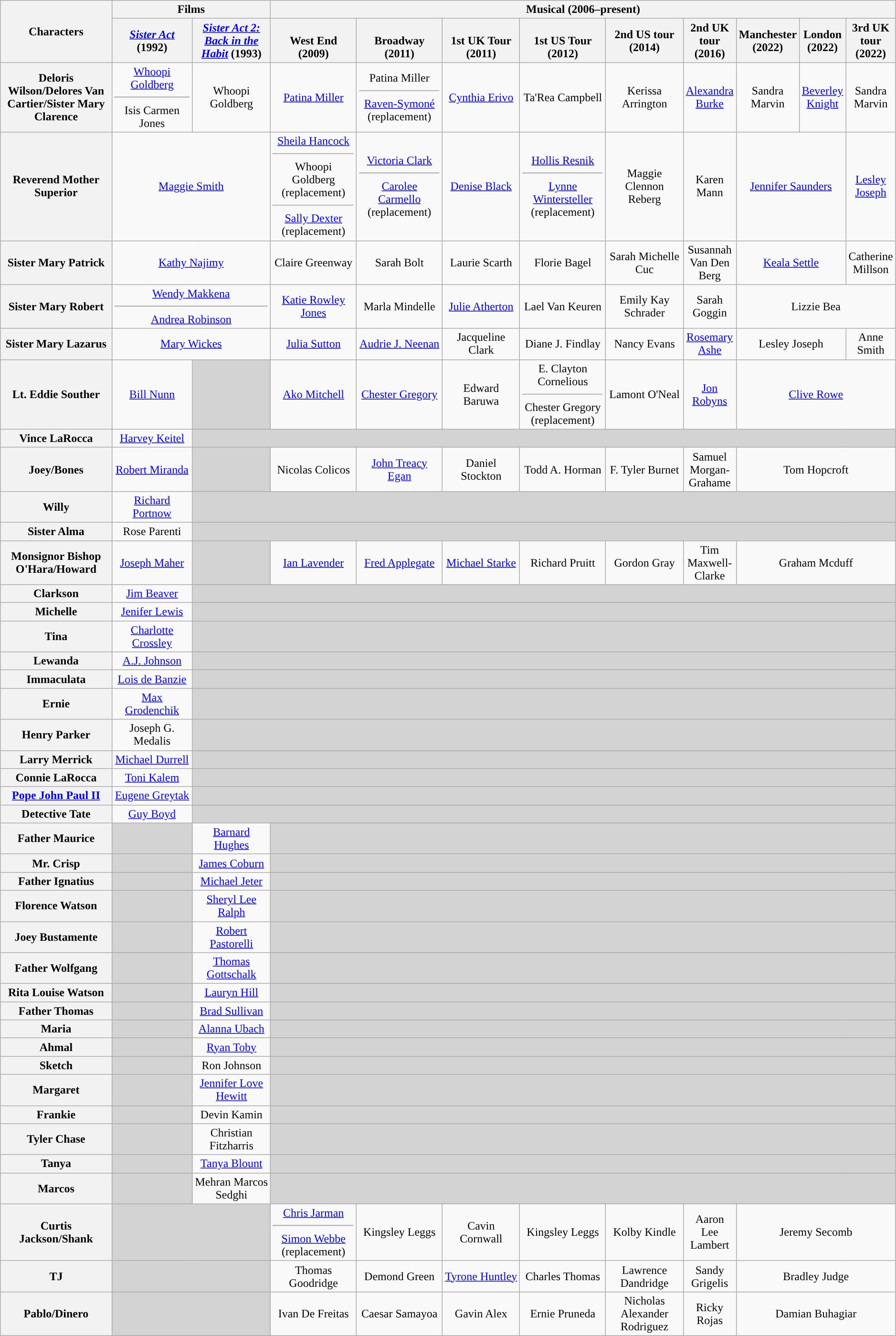<table class="wikitable"  style="text-align:center; width:99%;">
<tr>
<th rowspan="2" style="width:16%">Characters</th>
<th colspan="2">Films</th>
<th colspan="9">Musical (2006–present)</th>
</tr>
<tr>
<th align="center" width="12%"><em><a href='#'>Sister Act</a></em> (1992)</th>
<th align="center" width="12%"><em><a href='#'>Sister Act 2: Back in the Habit</a></em> (1993)</th>
<th align="center" width="12%"><br>West End (2009)</th>
<th align="center" width="12%"><br>Broadway (2011)</th>
<th align="center" width="12%"><br>1st UK Tour (2011)</th>
<th align="center" width="12%"><br>1st US Tour (2012)</th>
<th align="center" width="12%">2nd US tour (2014)</th>
<th align="center" width="12%">2nd UK tour (2016)</th>
<th align="center" width="12%">Manchester (2022)</th>
<th align="center" width="12%">London (2022)</th>
<th align="center" width="12%">3rd UK tour (2022)</th>
</tr>
<tr>
<th>Deloris Wilson/Delores Van Cartier/Sister Mary Clarence</th>
<td><a href='#'>Whoopi Goldberg</a><hr>Isis Carmen Jones</td>
<td>Whoopi Goldberg</td>
<td><a href='#'>Patina Miller</a></td>
<td>Patina Miller<hr><a href='#'>Raven-Symoné</a> (replacement)</td>
<td><a href='#'>Cynthia Erivo</a></td>
<td>Ta'Rea Campbell</td>
<td>Kerissa Arrington</td>
<td><a href='#'>Alexandra Burke</a></td>
<td>Sandra Marvin</td>
<td><a href='#'>Beverley Knight</a></td>
<td>Sandra Marvin</td>
</tr>
<tr>
<th>Reverend Mother Superior</th>
<td colspan="2"><a href='#'>Maggie Smith</a></td>
<td><a href='#'>Sheila Hancock</a><hr>Whoopi Goldberg (replacement)<hr><a href='#'>Sally Dexter</a> (replacement)</td>
<td><a href='#'>Victoria Clark</a><hr><a href='#'>Carolee Carmello</a> (replacement)</td>
<td><a href='#'>Denise Black</a></td>
<td><a href='#'>Hollis Resnik</a><hr><a href='#'>Lynne Wintersteller</a> (replacement)</td>
<td>Maggie Clennon Reberg</td>
<td>Karen Mann</td>
<td colspan="2"><a href='#'>Jennifer Saunders</a></td>
<td><a href='#'>Lesley Joseph</a></td>
</tr>
<tr>
<th>Sister Mary Patrick</th>
<td colspan="2"><a href='#'>Kathy Najimy</a></td>
<td>Claire Greenway</td>
<td>Sarah Bolt</td>
<td>Laurie Scarth</td>
<td>Florie Bagel</td>
<td>Sarah Michelle Cuc</td>
<td>Susannah Van Den Berg</td>
<td colspan="2"><a href='#'>Keala Settle</a></td>
<td>Catherine Millson</td>
</tr>
<tr>
<th>Sister Mary Robert</th>
<td colspan="2"><a href='#'>Wendy Makkena</a><hr><a href='#'>Andrea Robinson</a></td>
<td><a href='#'>Katie Rowley Jones</a></td>
<td>Marla Mindelle</td>
<td><a href='#'>Julie Atherton</a></td>
<td>Lael Van Keuren</td>
<td>Emily Kay Schrader</td>
<td>Sarah Goggin</td>
<td colspan="3">Lizzie Bea</td>
</tr>
<tr>
<th>Sister Mary Lazarus</th>
<td colspan="2"><a href='#'>Mary Wickes</a></td>
<td><a href='#'>Julia Sutton</a></td>
<td><a href='#'>Audrie J. Neenan</a></td>
<td>Jacqueline Clark</td>
<td>Diane J. Findlay</td>
<td>Nancy Evans</td>
<td><a href='#'>Rosemary Ashe</a></td>
<td colspan="2">Lesley Joseph</td>
<td>Anne Smith</td>
</tr>
<tr>
<th>Lt. Eddie Souther</th>
<td><a href='#'>Bill Nunn</a></td>
<td style="background:lightgrey;"></td>
<td><a href='#'>Ako Mitchell</a></td>
<td><a href='#'>Chester Gregory</a></td>
<td>Edward Baruwa</td>
<td>E. Clayton Cornelious<hr>Chester Gregory (replacement)</td>
<td>Lamont O'Neal</td>
<td><a href='#'>Jon Robyns</a></td>
<td colspan="3"><a href='#'>Clive Rowe</a></td>
</tr>
<tr>
<th>Vince LaRocca</th>
<td><a href='#'>Harvey Keitel</a></td>
<td style="background:lightgrey;" colspan="10"></td>
</tr>
<tr>
<th>Joey/Bones</th>
<td><a href='#'>Robert Miranda</a></td>
<td style="background:lightgrey;"></td>
<td>Nicolas Colicos</td>
<td><a href='#'>John Treacy Egan</a></td>
<td>Daniel Stockton</td>
<td>Todd A. Horman</td>
<td>F. Tyler Burnet</td>
<td>Samuel Morgan-Grahame</td>
<td colspan="3">Tom Hopcroft</td>
</tr>
<tr>
<th>Willy</th>
<td><a href='#'>Richard Portnow</a></td>
<td style="background:lightgrey;" colspan="10"></td>
</tr>
<tr>
<th>Sister Alma</th>
<td>Rose Parenti</td>
<td style="background:lightgrey;" colspan="10"></td>
</tr>
<tr>
<th>Monsignor Bishop O'Hara/Howard</th>
<td><a href='#'>Joseph Maher</a></td>
<td style="background:lightgrey;"></td>
<td><a href='#'>Ian Lavender</a></td>
<td><a href='#'>Fred Applegate</a></td>
<td><a href='#'>Michael Starke</a></td>
<td>Richard Pruitt</td>
<td>Gordon Gray</td>
<td>Tim Maxwell-Clarke</td>
<td colspan="3">Graham Mcduff</td>
</tr>
<tr>
<th>Clarkson</th>
<td><a href='#'>Jim Beaver</a></td>
<td style="background:lightgrey;" colspan="10"></td>
</tr>
<tr>
<th>Michelle</th>
<td><a href='#'>Jenifer Lewis</a></td>
<td style="background:lightgrey;" colspan="10"></td>
</tr>
<tr>
<th>Tina</th>
<td><a href='#'>Charlotte Crossley</a></td>
<td style="background:lightgrey;" colspan="10"></td>
</tr>
<tr>
<th>Lewanda</th>
<td><a href='#'>A.J. Johnson</a></td>
<td style="background:lightgrey;" colspan="10"></td>
</tr>
<tr>
<th>Immaculata</th>
<td><a href='#'>Lois de Banzie</a></td>
<td style="background:lightgrey;" colspan="10"></td>
</tr>
<tr>
<th>Ernie</th>
<td><a href='#'>Max Grodenchik</a></td>
<td style="background:lightgrey;" colspan="10"></td>
</tr>
<tr>
<th>Henry Parker</th>
<td>Joseph G. Medalis</td>
<td style="background:lightgrey;" colspan="10"></td>
</tr>
<tr>
<th>Larry Merrick</th>
<td><a href='#'>Michael Durrell</a></td>
<td style="background:lightgrey;" colspan="10"></td>
</tr>
<tr>
<th>Connie LaRocca</th>
<td><a href='#'>Toni Kalem</a></td>
<td style="background:lightgrey;" colspan="10"></td>
</tr>
<tr>
<th><a href='#'>Pope John Paul II</a></th>
<td><a href='#'>Eugene Greytak</a></td>
<td style="background:lightgrey;" colspan="10"></td>
</tr>
<tr>
<th>Detective Tate</th>
<td><a href='#'>Guy Boyd</a></td>
<td style="background:lightgrey;" colspan="10"></td>
</tr>
<tr>
<th>Father Maurice</th>
<td style="background:lightgrey;"></td>
<td><a href='#'>Barnard Hughes</a></td>
<td style="background:lightgrey;" colspan="9"></td>
</tr>
<tr>
<th>Mr. Crisp</th>
<td style="background:lightgrey;"></td>
<td><a href='#'>James Coburn</a></td>
<td style="background:lightgrey;" colspan="9"></td>
</tr>
<tr>
<th>Father Ignatius</th>
<td style="background:lightgrey;"></td>
<td><a href='#'>Michael Jeter</a></td>
<td style="background:lightgrey;" colspan="9"></td>
</tr>
<tr>
<th>Florence Watson</th>
<td style="background:lightgrey;"></td>
<td><a href='#'>Sheryl Lee Ralph</a></td>
<td style="background:lightgrey;" colspan="9"></td>
</tr>
<tr>
<th>Joey Bustamente</th>
<td style="background:lightgrey;"></td>
<td><a href='#'>Robert Pastorelli</a></td>
<td style="background:lightgrey;" colspan="9"></td>
</tr>
<tr>
<th>Father Wolfgang</th>
<td style="background:lightgrey;"></td>
<td><a href='#'>Thomas Gottschalk</a></td>
<td style="background:lightgrey;" colspan="9"></td>
</tr>
<tr>
<th>Rita Louise Watson</th>
<td style="background:lightgrey;"></td>
<td><a href='#'>Lauryn Hill</a></td>
<td style="background:lightgrey;" colspan="9"></td>
</tr>
<tr>
<th>Father Thomas</th>
<td style="background:lightgrey;"></td>
<td><a href='#'>Brad Sullivan</a></td>
<td style="background:lightgrey;" colspan="9"></td>
</tr>
<tr>
<th>Maria</th>
<td style="background:lightgrey;"></td>
<td><a href='#'>Alanna Ubach</a></td>
<td style="background:lightgrey;" colspan="9"></td>
</tr>
<tr>
<th>Ahmal</th>
<td style="background:lightgrey;"></td>
<td><a href='#'>Ryan Toby</a></td>
<td style="background:lightgrey;" colspan="9"></td>
</tr>
<tr>
<th>Sketch</th>
<td style="background:lightgrey"></td>
<td>Ron Johnson</td>
<td style="background:lightgrey;" colspan="9"></td>
</tr>
<tr>
<th>Margaret</th>
<td style="background:lightgrey;"></td>
<td><a href='#'>Jennifer Love Hewitt</a></td>
<td style="background:lightgrey;" colspan="9"></td>
</tr>
<tr>
<th>Frankie</th>
<td style="background:lightgrey;"></td>
<td>Devin Kamin</td>
<td style="background:lightgrey;" colspan="9"></td>
</tr>
<tr>
<th>Tyler Chase</th>
<td style="background:lightgrey;"></td>
<td>Christian Fitzharris</td>
<td style="background:lightgrey;" colspan="9"></td>
</tr>
<tr>
<th>Tanya</th>
<td style="background:lightgrey;"></td>
<td><a href='#'>Tanya Blount</a></td>
<td style="background:lightgrey;" colspan="9"></td>
</tr>
<tr>
<th>Marcos</th>
<td style="background:lightgrey;"></td>
<td>Mehran Marcos Sedghi</td>
<td style="background:lightgrey;" colspan="9"></td>
</tr>
<tr>
<th>Curtis Jackson/Shank</th>
<td style="background:lightgrey;" colspan="2"></td>
<td><a href='#'>Chris Jarman</a><hr><a href='#'>Simon Webbe</a> (replacement)</td>
<td>Kingsley Leggs</td>
<td>Cavin Cornwall</td>
<td>Kingsley Leggs</td>
<td>Kolby Kindle</td>
<td>Aaron Lee Lambert</td>
<td colspan="3">Jeremy Secomb</td>
</tr>
<tr>
<th>TJ</th>
<td style="background:lightgrey;" colspan="2"></td>
<td>Thomas Goodridge</td>
<td>Demond Green</td>
<td><a href='#'>Tyrone Huntley</a></td>
<td>Charles Thomas</td>
<td>Lawrence Dandridge</td>
<td>Sandy Grigelis</td>
<td colspan="3">Bradley Judge</td>
</tr>
<tr>
<th>Pablo/Dinero</th>
<td style="background:lightgrey;" colspan="2"></td>
<td>Ivan De Freitas</td>
<td>Caesar Samayoa</td>
<td>Gavin Alex</td>
<td>Ernie Pruneda</td>
<td>Nicholas Alexander Rodriguez</td>
<td>Ricky Rojas</td>
<td colspan="3">Damian Buhagiar</td>
</tr>
</table>
